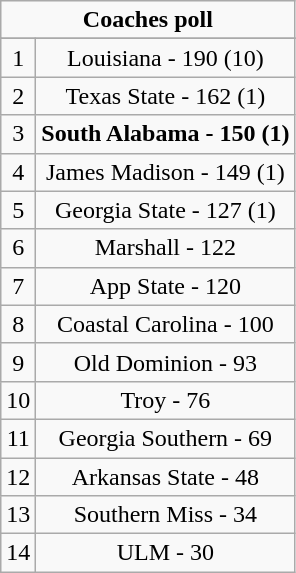<table class="wikitable" style="display: inline-table;">
<tr>
<td align="center" Colspan="3"><strong>Coaches poll</strong></td>
</tr>
<tr align="center">
</tr>
<tr align="center">
<td>1</td>
<td>Louisiana - 190 (10)</td>
</tr>
<tr align="center">
<td>2</td>
<td>Texas State - 162 (1)</td>
</tr>
<tr align="center">
<td>3</td>
<td><strong>South Alabama - 150 (1)</strong></td>
</tr>
<tr align="center">
<td>4</td>
<td>James Madison - 149 (1)</td>
</tr>
<tr align="center">
<td>5</td>
<td>Georgia State - 127 (1)</td>
</tr>
<tr align="center">
<td>6</td>
<td>Marshall - 122</td>
</tr>
<tr align="center">
<td>7</td>
<td>App State - 120</td>
</tr>
<tr align="center">
<td>8</td>
<td>Coastal Carolina - 100</td>
</tr>
<tr align="center">
<td>9</td>
<td>Old Dominion - 93</td>
</tr>
<tr align="center">
<td>10</td>
<td>Troy - 76</td>
</tr>
<tr align="center">
<td>11</td>
<td>Georgia Southern - 69</td>
</tr>
<tr align="center">
<td>12</td>
<td>Arkansas State - 48</td>
</tr>
<tr align="center">
<td>13</td>
<td>Southern Miss - 34</td>
</tr>
<tr align="center">
<td>14</td>
<td>ULM - 30</td>
</tr>
</table>
